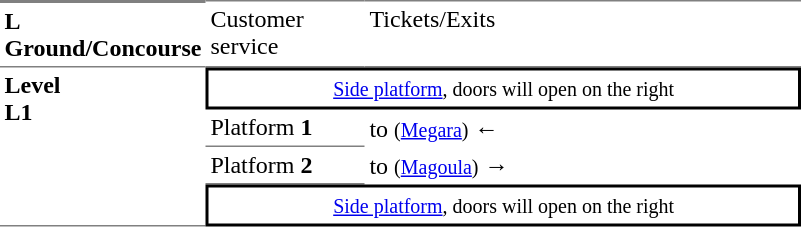<table table border=0 cellspacing=0 cellpadding=3>
<tr>
<td style="border-bottom:solid 1px gray;border-top:solid 2px gray;" width=50 valign=top><strong>L<br>Ground/Concourse</strong></td>
<td style="border-top:solid 1px gray;border-bottom:solid 1px gray;" width=100 valign=top>Customer service</td>
<td style="border-top:solid 1px gray;border-bottom:solid 1px gray;" width=285 valign=top>Tickets/Exits</td>
</tr>
<tr>
<td style="border-bottom:solid 1px gray;" rowspan=4 valign=top><strong>Level<br>L1</strong></td>
<td style="border-top:solid 2px black;border-right:solid 2px black;border-left:solid 2px black;border-bottom:solid 2px black;text-align:center;" colspan=2><small><a href='#'>Side platform</a>, doors will open on the right</small></td>
</tr>
<tr>
<td style="border-bottom:solid 1px gray;">Platform <strong>1</strong></td>
<td> to  <small>(<a href='#'>Megara</a>)</small> ←</td>
</tr>
<tr>
<td style="border-bottom:solid 1px gray;">Platform <strong>2</strong></td>
<td> to  <small>(<a href='#'>Magoula</a>)</small> →</td>
</tr>
<tr>
<td style="border-top:solid 2px black;border-left:solid 2px black;border-right:solid 2px black;border-bottom:solid 2px black;text-align:center;" colspan=2><small><a href='#'>Side platform</a>, doors will open on the right</small></td>
</tr>
</table>
